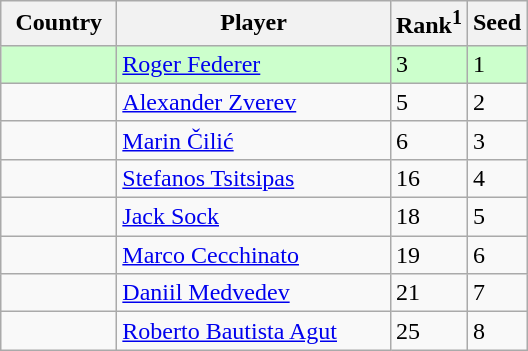<table class="sortable wikitable">
<tr>
<th width="70">Country</th>
<th width="175">Player</th>
<th>Rank<sup>1</sup></th>
<th>Seed</th>
</tr>
<tr style="background:#cfc;">
<td></td>
<td><a href='#'>Roger Federer</a></td>
<td>3</td>
<td>1</td>
</tr>
<tr>
<td></td>
<td><a href='#'>Alexander Zverev</a></td>
<td>5</td>
<td>2</td>
</tr>
<tr>
<td></td>
<td><a href='#'>Marin Čilić</a></td>
<td>6</td>
<td>3</td>
</tr>
<tr>
<td></td>
<td><a href='#'>Stefanos Tsitsipas</a></td>
<td>16</td>
<td>4</td>
</tr>
<tr>
<td></td>
<td><a href='#'>Jack Sock</a></td>
<td>18</td>
<td>5</td>
</tr>
<tr>
<td></td>
<td><a href='#'>Marco Cecchinato</a></td>
<td>19</td>
<td>6</td>
</tr>
<tr>
<td></td>
<td><a href='#'>Daniil Medvedev</a></td>
<td>21</td>
<td>7</td>
</tr>
<tr>
<td></td>
<td><a href='#'>Roberto Bautista Agut</a></td>
<td>25</td>
<td>8</td>
</tr>
</table>
